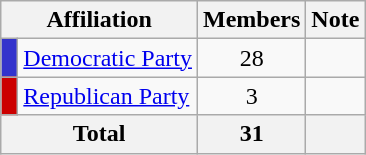<table class="wikitable">
<tr>
<th colspan="2" align="center" valign="bottom">Affiliation</th>
<th valign="bottom">Members</th>
<th valign="bottom">Note</th>
</tr>
<tr>
<td bgcolor="#3333CC"> </td>
<td><a href='#'>Democratic Party</a></td>
<td align="center">28</td>
<td></td>
</tr>
<tr>
<td bgcolor="#CC0000"> </td>
<td><a href='#'>Republican Party</a></td>
<td align="center">3</td>
<td></td>
</tr>
<tr>
<th colspan="2" align="center"><strong>Total</strong></th>
<th align="center"><strong>31</strong></th>
<th></th>
</tr>
</table>
